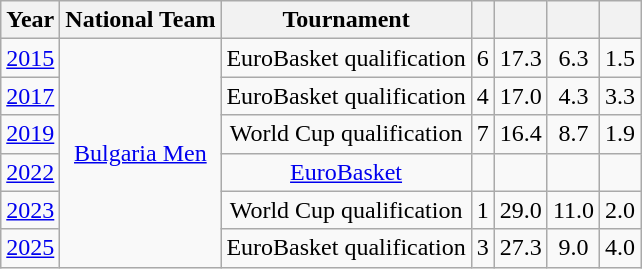<table class="wikitable" style=" text-align:center;">
<tr>
<th>Year</th>
<th>National Team</th>
<th>Tournament</th>
<th></th>
<th></th>
<th></th>
<th></th>
</tr>
<tr>
<td><a href='#'>2015</a></td>
<td rowspan="6"><a href='#'>Bulgaria Men</a></td>
<td>EuroBasket qualification</td>
<td>6</td>
<td>17.3</td>
<td>6.3</td>
<td>1.5</td>
</tr>
<tr>
<td><a href='#'>2017</a></td>
<td>EuroBasket qualification</td>
<td>4</td>
<td>17.0</td>
<td>4.3</td>
<td>3.3</td>
</tr>
<tr>
<td><a href='#'>2019</a></td>
<td>World Cup qualification</td>
<td>7</td>
<td>16.4</td>
<td>8.7</td>
<td>1.9</td>
</tr>
<tr>
<td><a href='#'>2022</a></td>
<td><a href='#'>EuroBasket</a></td>
<td></td>
<td></td>
<td></td>
<td></td>
</tr>
<tr>
<td><a href='#'>2023</a></td>
<td>World Cup qualification</td>
<td>1</td>
<td>29.0</td>
<td>11.0</td>
<td>2.0</td>
</tr>
<tr>
<td><a href='#'>2025</a></td>
<td>EuroBasket qualification</td>
<td>3</td>
<td>27.3</td>
<td>9.0</td>
<td>4.0</td>
</tr>
</table>
